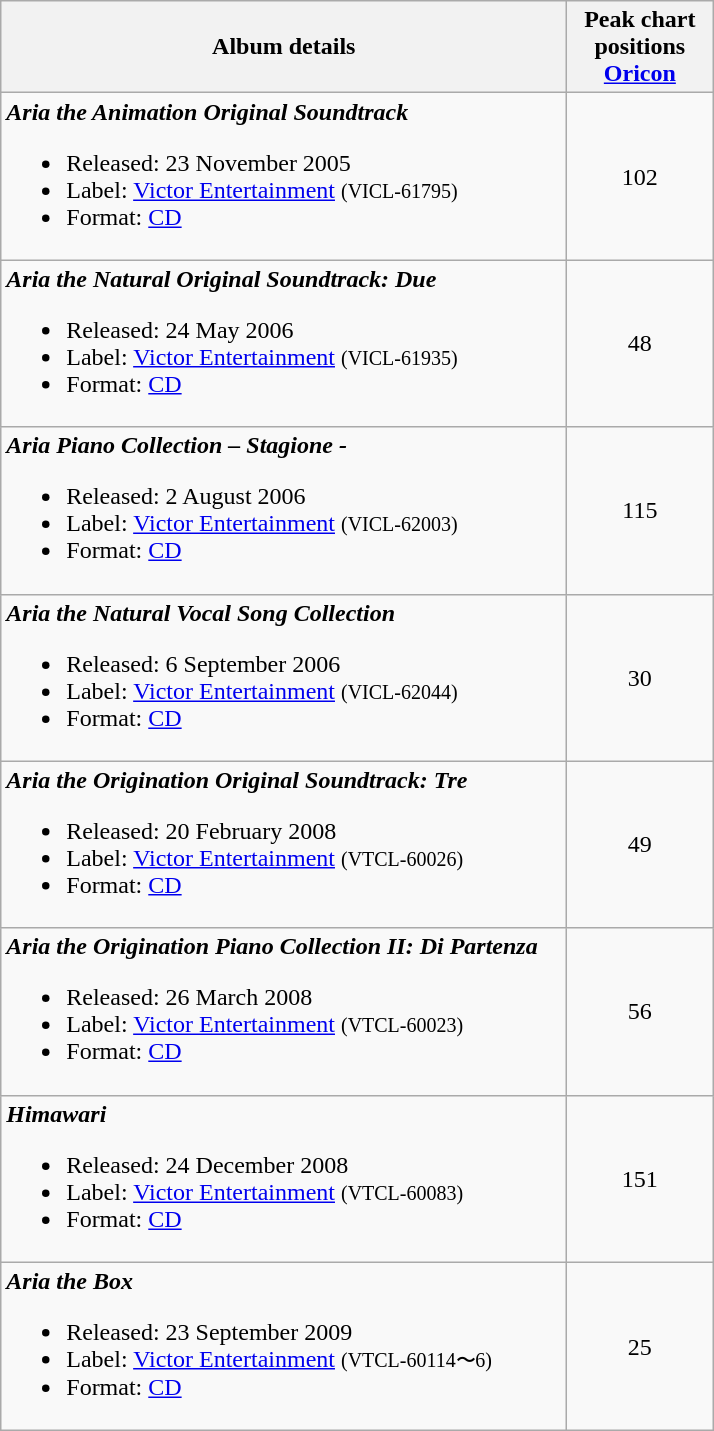<table class="wikitable">
<tr>
<th style="width:370px;">Album details</th>
<th style="width:90px;">Peak chart positions  <br><a href='#'>Oricon</a></th>
</tr>
<tr>
<td><strong><em>Aria the Animation Original Soundtrack</em></strong><br><ul><li>Released: 23 November 2005</li><li>Label: <a href='#'>Victor Entertainment</a> <small>(VICL-61795)</small></li><li>Format: <a href='#'>CD</a></li></ul></td>
<td style="text-align:center;">102</td>
</tr>
<tr>
<td><strong><em>Aria the Natural Original Soundtrack: Due</em></strong><br><ul><li>Released: 24 May 2006</li><li>Label: <a href='#'>Victor Entertainment</a> <small>(VICL-61935)</small></li><li>Format: <a href='#'>CD</a></li></ul></td>
<td style="text-align:center;">48</td>
</tr>
<tr>
<td><strong><em>Aria Piano Collection – Stagione -</em></strong><br><ul><li>Released: 2 August 2006</li><li>Label: <a href='#'>Victor Entertainment</a> <small>(VICL-62003)</small></li><li>Format: <a href='#'>CD</a></li></ul></td>
<td style="text-align:center;">115</td>
</tr>
<tr>
<td><strong><em>Aria the Natural Vocal Song Collection</em></strong><br><ul><li>Released: 6 September 2006</li><li>Label: <a href='#'>Victor Entertainment</a> <small>(VICL-62044)</small></li><li>Format: <a href='#'>CD</a></li></ul></td>
<td style="text-align:center;">30</td>
</tr>
<tr>
<td><strong><em>Aria the Origination Original Soundtrack: Tre</em></strong><br><ul><li>Released: 20 February 2008</li><li>Label: <a href='#'>Victor Entertainment</a> <small>(VTCL-60026)</small></li><li>Format: <a href='#'>CD</a></li></ul></td>
<td style="text-align:center;">49</td>
</tr>
<tr>
<td><strong><em>Aria the Origination Piano Collection II: Di Partenza</em></strong><br><ul><li>Released: 26 March 2008</li><li>Label: <a href='#'>Victor Entertainment</a> <small>(VTCL-60023)</small></li><li>Format: <a href='#'>CD</a></li></ul></td>
<td style="text-align:center;">56</td>
</tr>
<tr>
<td><strong><em>Himawari</em></strong><br><ul><li>Released: 24 December 2008</li><li>Label: <a href='#'>Victor Entertainment</a> <small>(VTCL-60083)</small></li><li>Format: <a href='#'>CD</a></li></ul></td>
<td style="text-align:center;">151</td>
</tr>
<tr>
<td><strong><em>Aria the Box</em></strong><br><ul><li>Released: 23 September 2009</li><li>Label: <a href='#'>Victor Entertainment</a> <small>(VTCL-60114〜6)</small></li><li>Format: <a href='#'>CD</a></li></ul></td>
<td style="text-align:center;">25</td>
</tr>
</table>
